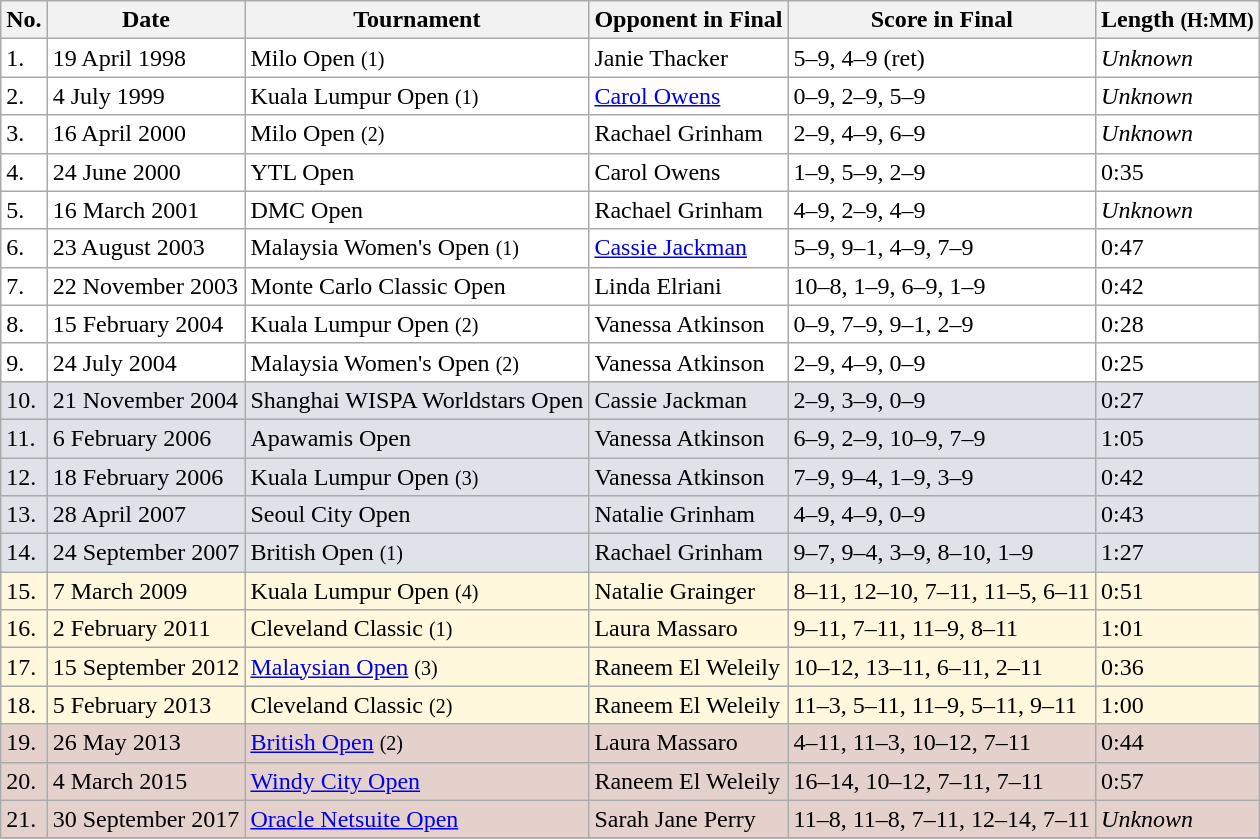<table class="sortable wikitable">
<tr>
<th>No.</th>
<th>Date</th>
<th>Tournament</th>
<th>Opponent in Final</th>
<th>Score in Final</th>
<th>Length <small>(H:MM)</small></th>
</tr>
<tr style="background:White;">
<td>1.</td>
<td>19 April 1998</td>
<td>Milo Open <small>(1)</small></td>
<td> Janie Thacker</td>
<td>5–9, 4–9 (ret)</td>
<td><em>Unknown</em></td>
</tr>
<tr style="background:White;">
<td>2.</td>
<td>4 July 1999</td>
<td>Kuala Lumpur Open <small>(1)</small></td>
<td> <a href='#'>Carol Owens</a></td>
<td>0–9, 2–9, 5–9</td>
<td><em>Unknown</em></td>
</tr>
<tr style="background:White;">
<td>3.</td>
<td>16 April 2000</td>
<td>Milo Open <small>(2)</small></td>
<td> Rachael Grinham</td>
<td>2–9, 4–9, 6–9</td>
<td><em>Unknown</em></td>
</tr>
<tr style="background:White;">
<td>4.</td>
<td>24 June 2000</td>
<td>YTL Open</td>
<td> Carol Owens</td>
<td>1–9, 5–9, 2–9</td>
<td align="left">0:35</td>
</tr>
<tr style="background:White;">
<td>5.</td>
<td>16 March 2001</td>
<td>DMC Open</td>
<td> Rachael Grinham</td>
<td>4–9, 2–9, 4–9</td>
<td><em>Unknown</em></td>
</tr>
<tr style="background:White;">
<td>6.</td>
<td>23 August 2003</td>
<td>Malaysia Women's Open <small>(1)</small></td>
<td> <a href='#'>Cassie Jackman</a></td>
<td>5–9, 9–1, 4–9, 7–9</td>
<td align="left">0:47</td>
</tr>
<tr style="background:White;">
<td>7.</td>
<td>22 November 2003</td>
<td>Monte Carlo Classic Open</td>
<td> Linda Elriani</td>
<td>10–8, 1–9, 6–9, 1–9</td>
<td align="left">0:42</td>
</tr>
<tr style="background:White;">
<td>8.</td>
<td>15 February 2004</td>
<td>Kuala Lumpur Open <small>(2)</small></td>
<td> Vanessa Atkinson</td>
<td>0–9, 7–9, 9–1, 2–9</td>
<td align="left">0:28</td>
</tr>
<tr style="background:White;">
<td>9.</td>
<td>24 July 2004</td>
<td>Malaysia Women's Open <small>(2)</small></td>
<td> Vanessa Atkinson</td>
<td>2–9, 4–9, 0–9</td>
<td align="left">0:25</td>
</tr>
<tr style="background:#dfe2e9;">
<td>10.</td>
<td>21 November 2004</td>
<td>Shanghai WISPA Worldstars Open</td>
<td> Cassie Jackman</td>
<td>2–9, 3–9, 0–9</td>
<td align="left">0:27</td>
</tr>
<tr style="background:#dfe2e9;">
<td>11.</td>
<td>6 February 2006</td>
<td>Apawamis Open</td>
<td> Vanessa Atkinson</td>
<td>6–9, 2–9, 10–9, 7–9</td>
<td align="left">1:05</td>
</tr>
<tr style="background:#dfe2e9;">
<td>12.</td>
<td>18 February 2006</td>
<td>Kuala Lumpur Open <small>(3)</small></td>
<td> Vanessa Atkinson</td>
<td>7–9, 9–4, 1–9, 3–9</td>
<td align="left">0:42</td>
</tr>
<tr style="background:#dfe2e9;">
<td>13.</td>
<td>28 April 2007</td>
<td>Seoul City Open</td>
<td> Natalie Grinham</td>
<td>4–9, 4–9, 0–9</td>
<td align="left">0:43</td>
</tr>
<tr style="background:#dfe2e9;">
<td>14.</td>
<td>24 September 2007</td>
<td>British Open <small>(1)</small></td>
<td> Rachael Grinham</td>
<td>9–7, 9–4, 3–9, 8–10, 1–9</td>
<td align="left">1:27</td>
</tr>
<tr style="background:Cornsilk;">
<td>15.</td>
<td>7 March 2009</td>
<td>Kuala Lumpur Open <small>(4)</small></td>
<td> Natalie Grainger</td>
<td>8–11, 12–10, 7–11, 11–5, 6–11</td>
<td align="left">0:51</td>
</tr>
<tr style="background:Cornsilk;">
<td>16.</td>
<td>2 February 2011</td>
<td>Cleveland Classic <small>(1)</small></td>
<td> Laura Massaro</td>
<td>9–11, 7–11, 11–9, 8–11</td>
<td align="left">1:01</td>
</tr>
<tr style="background:Cornsilk;">
<td>17.</td>
<td>15 September 2012</td>
<td><a href='#'>Malaysian Open</a> <small>(3)</small></td>
<td> Raneem El Weleily</td>
<td>10–12, 13–11, 6–11, 2–11</td>
<td align="left">0:36</td>
</tr>
<tr style="background:Cornsilk;">
<td>18.</td>
<td>5 February 2013</td>
<td>Cleveland Classic <small>(2)</small></td>
<td> Raneem El Weleily</td>
<td>11–3, 5–11, 11–9, 5–11, 9–11</td>
<td align="left">1:00</td>
</tr>
<tr style="background:#e5d1cb;">
<td>19.</td>
<td>26 May 2013</td>
<td><a href='#'>British Open</a> <small>(2)</small></td>
<td> Laura Massaro</td>
<td>4–11, 11–3, 10–12, 7–11</td>
<td align="left">0:44</td>
</tr>
<tr style="background:#e5d1cb;">
<td>20.</td>
<td>4 March 2015</td>
<td><a href='#'>Windy City Open</a></td>
<td> Raneem El Weleily</td>
<td>16–14, 10–12, 7–11, 7–11</td>
<td align="left">0:57</td>
</tr>
<tr style="background:#e5d1cb;">
<td>21.</td>
<td>30 September 2017</td>
<td><a href='#'>Oracle Netsuite Open</a></td>
<td> Sarah Jane Perry</td>
<td>11–8, 11–8, 7–11, 12–14, 7–11</td>
<td><em>Unknown</em></td>
</tr>
<tr style="background:White;">
</tr>
</table>
